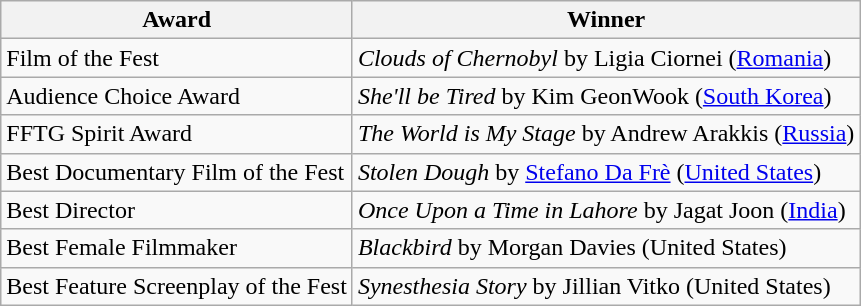<table class="wikitable">
<tr>
<th>Award</th>
<th>Winner</th>
</tr>
<tr>
<td>Film of the Fest</td>
<td><em>Clouds of Chernobyl</em> by Ligia Ciornei (<a href='#'>Romania</a>)</td>
</tr>
<tr>
<td>Audience Choice Award</td>
<td><em>She'll be Tired</em> by Kim GeonWook (<a href='#'>South Korea</a>)</td>
</tr>
<tr>
<td>FFTG Spirit Award</td>
<td><em>The World is My Stage</em> by Andrew Arakkis (<a href='#'>Russia</a>)</td>
</tr>
<tr>
<td>Best Documentary Film of the Fest</td>
<td><em>Stolen Dough</em> by <a href='#'>Stefano Da Frè</a> (<a href='#'>United States</a>)</td>
</tr>
<tr>
<td>Best Director</td>
<td><em>Once Upon a Time in Lahore</em> by Jagat Joon (<a href='#'>India</a>)</td>
</tr>
<tr>
<td>Best Female Filmmaker</td>
<td><em>Blackbird</em> by Morgan Davies (United States)</td>
</tr>
<tr>
<td>Best Feature Screenplay of the Fest</td>
<td><em>Synesthesia Story</em> by Jillian Vitko (United States)</td>
</tr>
</table>
